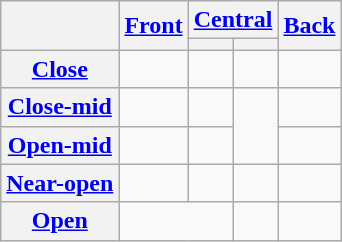<table class="wikitable" style="text-align: center;">
<tr>
<th rowspan="2"></th>
<th rowspan="2"><a href='#'>Front</a></th>
<th colspan="2"><a href='#'>Central</a></th>
<th rowspan="2"><a href='#'>Back</a></th>
</tr>
<tr>
<th></th>
<th></th>
</tr>
<tr>
<th><a href='#'>Close</a></th>
<td></td>
<td></td>
<td></td>
<td></td>
</tr>
<tr>
<th><a href='#'>Close-mid</a></th>
<td></td>
<td></td>
<td rowspan="2"></td>
<td></td>
</tr>
<tr>
<th><a href='#'>Open-mid</a></th>
<td></td>
<td></td>
<td></td>
</tr>
<tr>
<th><a href='#'>Near-open</a></th>
<td></td>
<td></td>
<td></td>
<td></td>
</tr>
<tr>
<th><a href='#'>Open</a></th>
<td colspan="2"></td>
<td></td>
<td></td>
</tr>
</table>
